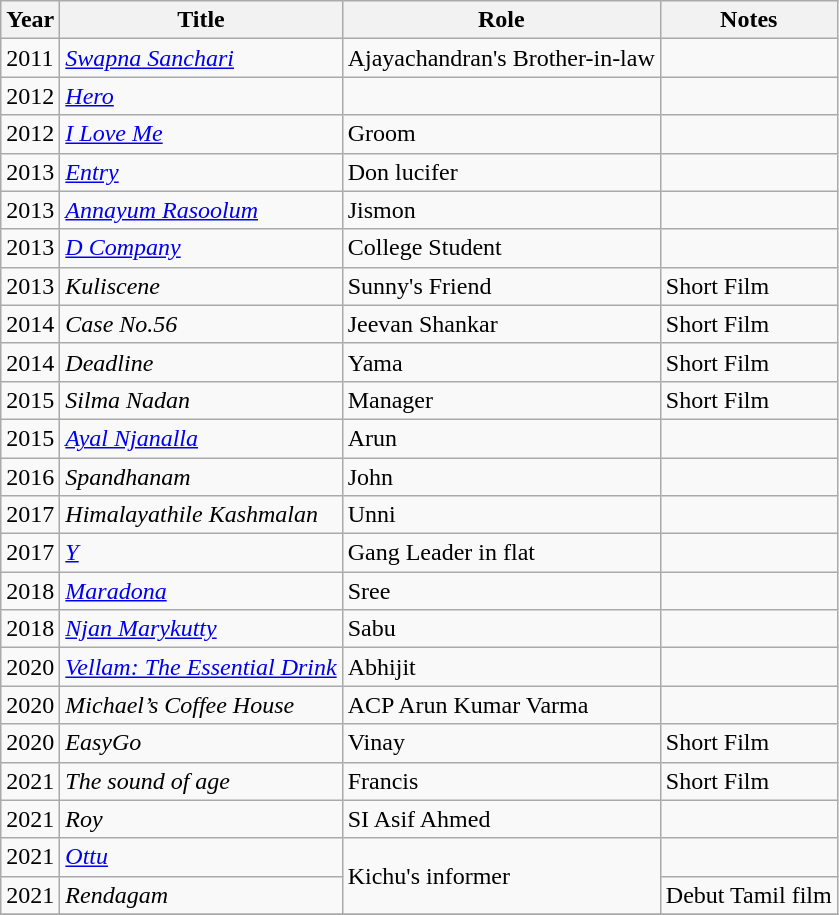<table class="wikitable sortable">
<tr>
<th>Year</th>
<th>Title</th>
<th>Role</th>
<th>Notes</th>
</tr>
<tr>
<td>2011</td>
<td><em><a href='#'>Swapna Sanchari</a></em></td>
<td>Ajayachandran's Brother-in-law</td>
<td></td>
</tr>
<tr>
<td>2012</td>
<td><em><a href='#'>Hero</a></em></td>
<td></td>
<td></td>
</tr>
<tr>
<td>2012</td>
<td><em><a href='#'>I Love Me</a></em></td>
<td>Groom</td>
<td></td>
</tr>
<tr |>
<td>2013</td>
<td><em><a href='#'>Entry</a></em></td>
<td>Don lucifer</td>
<td></td>
</tr>
<tr |>
<td>2013</td>
<td><em><a href='#'>Annayum Rasoolum</a></em></td>
<td>Jismon</td>
<td></td>
</tr>
<tr>
<td>2013</td>
<td><em><a href='#'>D Company</a></em></td>
<td>College Student</td>
<td></td>
</tr>
<tr>
<td>2013</td>
<td><em>Kuliscene</em></td>
<td>Sunny's Friend</td>
<td>Short Film</td>
</tr>
<tr>
<td>2014</td>
<td><em>Case No.56</em></td>
<td>Jeevan Shankar</td>
<td>Short Film</td>
</tr>
<tr>
<td>2014</td>
<td><em>Deadline</em></td>
<td>Yama</td>
<td>Short Film</td>
</tr>
<tr>
<td>2015</td>
<td><em>Silma Nadan</em></td>
<td>Manager</td>
<td>Short Film</td>
</tr>
<tr>
<td>2015</td>
<td><em><a href='#'>Ayal Njanalla</a></em></td>
<td>Arun</td>
<td></td>
</tr>
<tr>
<td>2016</td>
<td><em>Spandhanam</em></td>
<td>John</td>
<td></td>
</tr>
<tr>
<td>2017</td>
<td><em>Himalayathile Kashmalan</em></td>
<td>Unni</td>
<td></td>
</tr>
<tr>
<td>2017</td>
<td><em><a href='#'>Y</a></em></td>
<td>Gang Leader in flat</td>
<td></td>
</tr>
<tr>
<td>2018</td>
<td><em><a href='#'>Maradona</a></em></td>
<td>Sree</td>
<td></td>
</tr>
<tr>
<td>2018</td>
<td><em><a href='#'>Njan Marykutty</a></em></td>
<td>Sabu</td>
<td></td>
</tr>
<tr>
<td>2020</td>
<td><em><a href='#'>Vellam: The Essential Drink</a></em></td>
<td>Abhijit</td>
<td></td>
</tr>
<tr>
<td>2020</td>
<td><em>Michael’s Coffee House</em></td>
<td>ACP Arun Kumar Varma</td>
<td></td>
</tr>
<tr>
<td>2020</td>
<td><em>EasyGo</em></td>
<td>Vinay</td>
<td>Short Film</td>
</tr>
<tr>
<td>2021</td>
<td><em>The sound of age</em></td>
<td>Francis</td>
<td>Short Film</td>
</tr>
<tr>
<td>2021</td>
<td><em>Roy</em></td>
<td>SI Asif Ahmed</td>
<td></td>
</tr>
<tr>
<td>2021</td>
<td><em><a href='#'>Ottu</a></em></td>
<td rowspan="2">Kichu's informer</td>
<td></td>
</tr>
<tr>
<td>2021</td>
<td><em>Rendagam</em></td>
<td>Debut Tamil film</td>
</tr>
<tr>
</tr>
</table>
